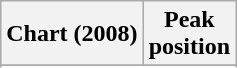<table class="wikitable sortable plainrowheaders">
<tr>
<th scope="col">Chart (2008)</th>
<th scope="col">Peak<br>position</th>
</tr>
<tr>
</tr>
<tr>
</tr>
</table>
